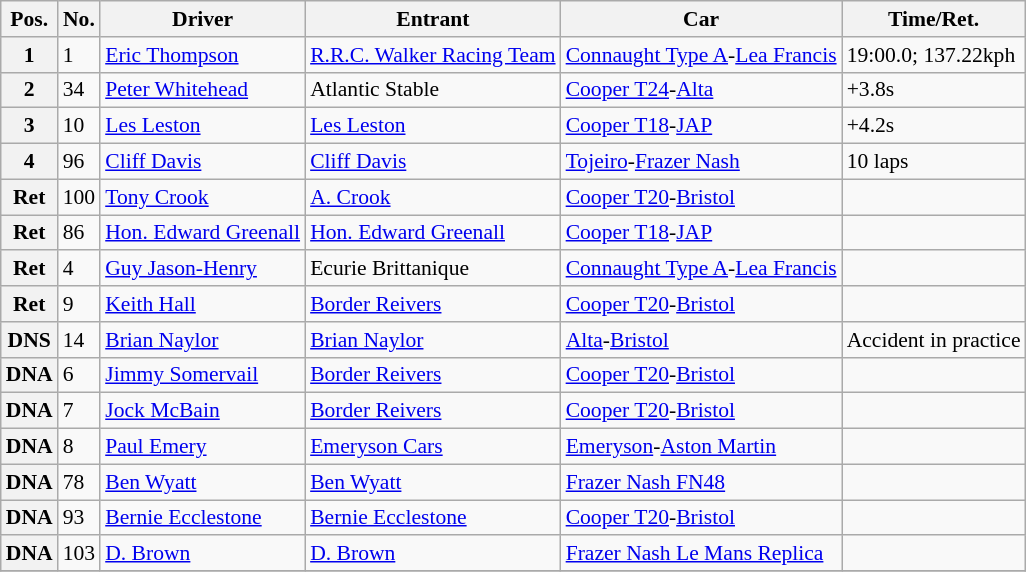<table class="wikitable" style="font-size: 90%;">
<tr>
<th>Pos.</th>
<th>No.</th>
<th>Driver</th>
<th>Entrant</th>
<th>Car</th>
<th>Time/Ret.</th>
</tr>
<tr>
<th>1</th>
<td>1</td>
<td> <a href='#'>Eric Thompson</a></td>
<td><a href='#'>R.R.C. Walker Racing Team</a></td>
<td><a href='#'>Connaught Type A</a>-<a href='#'>Lea Francis</a></td>
<td>19:00.0; 137.22kph</td>
</tr>
<tr>
<th>2</th>
<td>34</td>
<td> <a href='#'>Peter Whitehead</a></td>
<td>Atlantic Stable</td>
<td><a href='#'>Cooper T24</a>-<a href='#'>Alta</a></td>
<td>+3.8s</td>
</tr>
<tr>
<th>3</th>
<td>10</td>
<td> <a href='#'>Les Leston</a></td>
<td><a href='#'>Les Leston</a></td>
<td><a href='#'>Cooper T18</a>-<a href='#'>JAP</a></td>
<td>+4.2s</td>
</tr>
<tr>
<th>4</th>
<td>96</td>
<td> <a href='#'>Cliff Davis</a></td>
<td><a href='#'>Cliff Davis</a></td>
<td><a href='#'>Tojeiro</a>-<a href='#'>Frazer Nash</a></td>
<td>10 laps</td>
</tr>
<tr>
<th>Ret</th>
<td>100</td>
<td> <a href='#'>Tony Crook</a></td>
<td><a href='#'>A. Crook</a></td>
<td><a href='#'>Cooper T20</a>-<a href='#'>Bristol</a></td>
<td></td>
</tr>
<tr>
<th>Ret</th>
<td>86</td>
<td> <a href='#'>Hon. Edward Greenall</a></td>
<td><a href='#'>Hon. Edward Greenall</a></td>
<td><a href='#'>Cooper T18</a>-<a href='#'>JAP</a></td>
<td></td>
</tr>
<tr>
<th>Ret</th>
<td>4</td>
<td> <a href='#'>Guy Jason-Henry</a></td>
<td>Ecurie Brittanique</td>
<td><a href='#'>Connaught Type A</a>-<a href='#'>Lea Francis</a></td>
<td></td>
</tr>
<tr>
<th>Ret</th>
<td>9</td>
<td> <a href='#'>Keith Hall</a></td>
<td><a href='#'>Border Reivers</a></td>
<td><a href='#'>Cooper T20</a>-<a href='#'>Bristol</a></td>
<td></td>
</tr>
<tr>
<th>DNS</th>
<td>14</td>
<td> <a href='#'>Brian Naylor</a></td>
<td><a href='#'>Brian Naylor</a></td>
<td><a href='#'>Alta</a>-<a href='#'>Bristol</a></td>
<td>Accident in practice</td>
</tr>
<tr>
<th>DNA</th>
<td>6</td>
<td> <a href='#'>Jimmy Somervail</a></td>
<td><a href='#'>Border Reivers</a></td>
<td><a href='#'>Cooper T20</a>-<a href='#'>Bristol</a></td>
<td></td>
</tr>
<tr>
<th>DNA</th>
<td>7</td>
<td> <a href='#'>Jock McBain</a></td>
<td><a href='#'>Border Reivers</a></td>
<td><a href='#'>Cooper T20</a>-<a href='#'>Bristol</a></td>
<td></td>
</tr>
<tr>
<th>DNA</th>
<td>8</td>
<td> <a href='#'>Paul Emery</a></td>
<td><a href='#'>Emeryson Cars</a></td>
<td><a href='#'>Emeryson</a>-<a href='#'>Aston Martin</a></td>
<td></td>
</tr>
<tr>
<th>DNA</th>
<td>78</td>
<td> <a href='#'>Ben Wyatt</a></td>
<td><a href='#'>Ben Wyatt</a></td>
<td><a href='#'>Frazer Nash FN48</a></td>
<td></td>
</tr>
<tr>
<th>DNA</th>
<td>93</td>
<td> <a href='#'>Bernie Ecclestone</a></td>
<td><a href='#'>Bernie Ecclestone</a></td>
<td><a href='#'>Cooper T20</a>-<a href='#'>Bristol</a></td>
<td></td>
</tr>
<tr>
<th>DNA</th>
<td>103</td>
<td> <a href='#'>D. Brown</a></td>
<td><a href='#'>D. Brown</a></td>
<td><a href='#'>Frazer Nash Le Mans Replica</a></td>
<td></td>
</tr>
<tr>
</tr>
</table>
